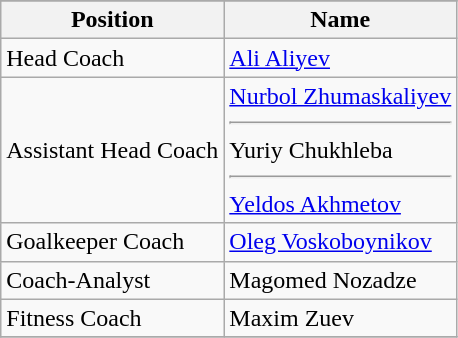<table class="wikitable">
<tr>
</tr>
<tr>
<th>Position</th>
<th>Name</th>
</tr>
<tr>
<td>Head Coach</td>
<td><a href='#'>Ali Aliyev</a></td>
</tr>
<tr>
<td>Assistant Head Coach</td>
<td><a href='#'>Nurbol Zhumaskaliyev</a><hr>Yuriy Chukhleba<hr> <a href='#'>Yeldos Akhmetov</a></td>
</tr>
<tr>
<td>Goalkeeper Coach</td>
<td><a href='#'>Oleg Voskoboynikov</a></td>
</tr>
<tr>
<td>Coach-Analyst</td>
<td>Magomed Nozadze</td>
</tr>
<tr>
<td>Fitness Coach</td>
<td>Maxim Zuev</td>
</tr>
<tr>
</tr>
</table>
